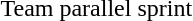<table>
<tr>
<td>Team parallel sprint</td>
<td colspan="2"></td>
<td colspan="2"></td>
<td colspan="2"></td>
</tr>
</table>
